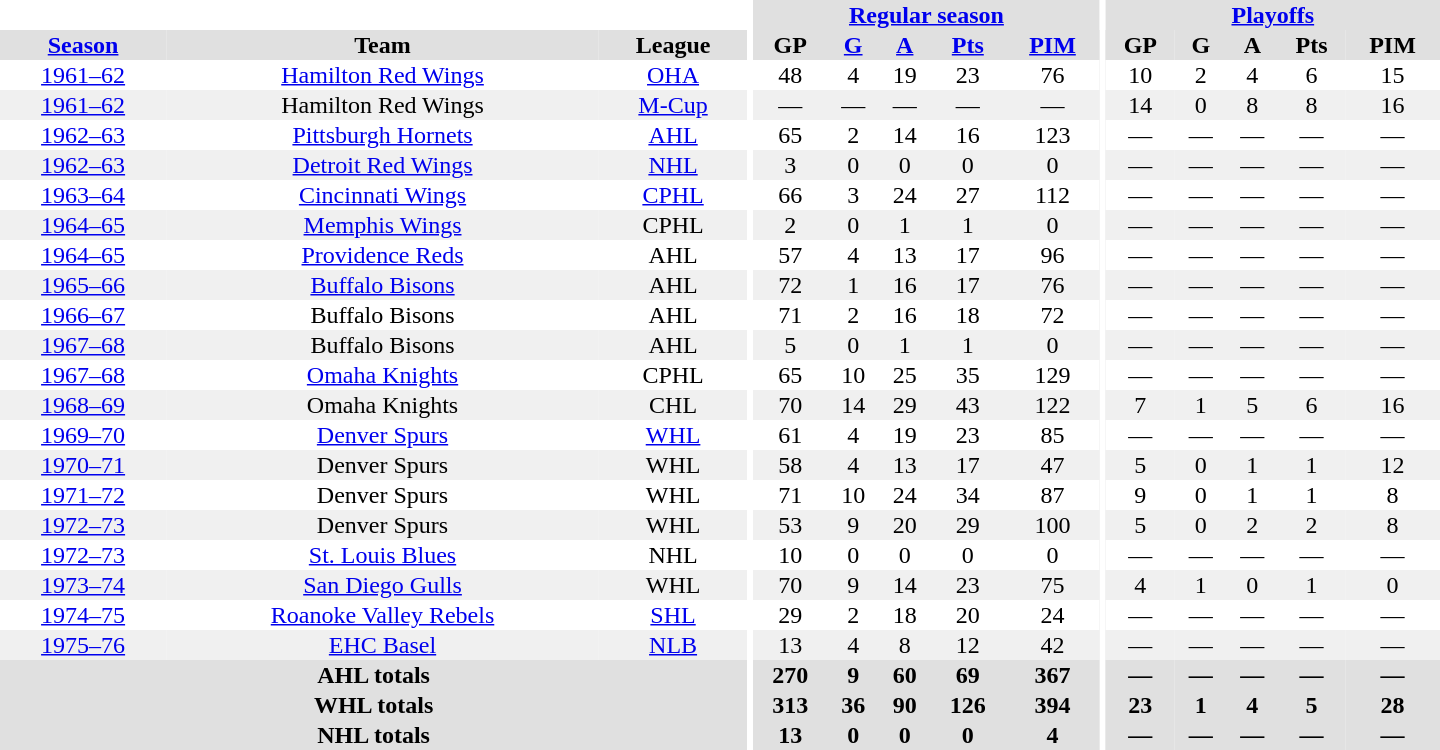<table border="0" cellpadding="1" cellspacing="0" style="text-align:center; width:60em">
<tr bgcolor="#e0e0e0">
<th colspan="3" bgcolor="#ffffff"></th>
<th rowspan="100" bgcolor="#ffffff"></th>
<th colspan="5"><a href='#'>Regular season</a></th>
<th rowspan="100" bgcolor="#ffffff"></th>
<th colspan="5"><a href='#'>Playoffs</a></th>
</tr>
<tr bgcolor="#e0e0e0">
<th><a href='#'>Season</a></th>
<th>Team</th>
<th>League</th>
<th>GP</th>
<th><a href='#'>G</a></th>
<th><a href='#'>A</a></th>
<th><a href='#'>Pts</a></th>
<th><a href='#'>PIM</a></th>
<th>GP</th>
<th>G</th>
<th>A</th>
<th>Pts</th>
<th>PIM</th>
</tr>
<tr>
<td><a href='#'>1961–62</a></td>
<td><a href='#'>Hamilton Red Wings</a></td>
<td><a href='#'>OHA</a></td>
<td>48</td>
<td>4</td>
<td>19</td>
<td>23</td>
<td>76</td>
<td>10</td>
<td>2</td>
<td>4</td>
<td>6</td>
<td>15</td>
</tr>
<tr bgcolor="#f0f0f0">
<td><a href='#'>1961–62</a></td>
<td>Hamilton Red Wings</td>
<td><a href='#'>M-Cup</a></td>
<td>—</td>
<td>—</td>
<td>—</td>
<td>—</td>
<td>—</td>
<td>14</td>
<td>0</td>
<td>8</td>
<td>8</td>
<td>16</td>
</tr>
<tr>
<td><a href='#'>1962–63</a></td>
<td><a href='#'>Pittsburgh Hornets</a></td>
<td><a href='#'>AHL</a></td>
<td>65</td>
<td>2</td>
<td>14</td>
<td>16</td>
<td>123</td>
<td>—</td>
<td>—</td>
<td>—</td>
<td>—</td>
<td>—</td>
</tr>
<tr bgcolor="#f0f0f0">
<td><a href='#'>1962–63</a></td>
<td><a href='#'>Detroit Red Wings</a></td>
<td><a href='#'>NHL</a></td>
<td>3</td>
<td>0</td>
<td>0</td>
<td>0</td>
<td>0</td>
<td>—</td>
<td>—</td>
<td>—</td>
<td>—</td>
<td>—</td>
</tr>
<tr>
<td><a href='#'>1963–64</a></td>
<td><a href='#'>Cincinnati Wings</a></td>
<td><a href='#'>CPHL</a></td>
<td>66</td>
<td>3</td>
<td>24</td>
<td>27</td>
<td>112</td>
<td>—</td>
<td>—</td>
<td>—</td>
<td>—</td>
<td>—</td>
</tr>
<tr bgcolor="#f0f0f0">
<td><a href='#'>1964–65</a></td>
<td><a href='#'>Memphis Wings</a></td>
<td>CPHL</td>
<td>2</td>
<td>0</td>
<td>1</td>
<td>1</td>
<td>0</td>
<td>—</td>
<td>—</td>
<td>—</td>
<td>—</td>
<td>—</td>
</tr>
<tr>
<td><a href='#'>1964–65</a></td>
<td><a href='#'>Providence Reds</a></td>
<td>AHL</td>
<td>57</td>
<td>4</td>
<td>13</td>
<td>17</td>
<td>96</td>
<td>—</td>
<td>—</td>
<td>—</td>
<td>—</td>
<td>—</td>
</tr>
<tr bgcolor="#f0f0f0">
<td><a href='#'>1965–66</a></td>
<td><a href='#'>Buffalo Bisons</a></td>
<td>AHL</td>
<td>72</td>
<td>1</td>
<td>16</td>
<td>17</td>
<td>76</td>
<td>—</td>
<td>—</td>
<td>—</td>
<td>—</td>
<td>—</td>
</tr>
<tr>
<td><a href='#'>1966–67</a></td>
<td>Buffalo Bisons</td>
<td>AHL</td>
<td>71</td>
<td>2</td>
<td>16</td>
<td>18</td>
<td>72</td>
<td>—</td>
<td>—</td>
<td>—</td>
<td>—</td>
<td>—</td>
</tr>
<tr bgcolor="#f0f0f0">
<td><a href='#'>1967–68</a></td>
<td>Buffalo Bisons</td>
<td>AHL</td>
<td>5</td>
<td>0</td>
<td>1</td>
<td>1</td>
<td>0</td>
<td>—</td>
<td>—</td>
<td>—</td>
<td>—</td>
<td>—</td>
</tr>
<tr>
<td><a href='#'>1967–68</a></td>
<td><a href='#'>Omaha Knights</a></td>
<td>CPHL</td>
<td>65</td>
<td>10</td>
<td>25</td>
<td>35</td>
<td>129</td>
<td>—</td>
<td>—</td>
<td>—</td>
<td>—</td>
<td>—</td>
</tr>
<tr bgcolor="#f0f0f0">
<td><a href='#'>1968–69</a></td>
<td>Omaha Knights</td>
<td>CHL</td>
<td>70</td>
<td>14</td>
<td>29</td>
<td>43</td>
<td>122</td>
<td>7</td>
<td>1</td>
<td>5</td>
<td>6</td>
<td>16</td>
</tr>
<tr>
<td><a href='#'>1969–70</a></td>
<td><a href='#'>Denver Spurs</a></td>
<td><a href='#'>WHL</a></td>
<td>61</td>
<td>4</td>
<td>19</td>
<td>23</td>
<td>85</td>
<td>—</td>
<td>—</td>
<td>—</td>
<td>—</td>
<td>—</td>
</tr>
<tr bgcolor="#f0f0f0">
<td><a href='#'>1970–71</a></td>
<td>Denver Spurs</td>
<td>WHL</td>
<td>58</td>
<td>4</td>
<td>13</td>
<td>17</td>
<td>47</td>
<td>5</td>
<td>0</td>
<td>1</td>
<td>1</td>
<td>12</td>
</tr>
<tr>
<td><a href='#'>1971–72</a></td>
<td>Denver Spurs</td>
<td>WHL</td>
<td>71</td>
<td>10</td>
<td>24</td>
<td>34</td>
<td>87</td>
<td>9</td>
<td>0</td>
<td>1</td>
<td>1</td>
<td>8</td>
</tr>
<tr bgcolor="#f0f0f0">
<td><a href='#'>1972–73</a></td>
<td>Denver Spurs</td>
<td>WHL</td>
<td>53</td>
<td>9</td>
<td>20</td>
<td>29</td>
<td>100</td>
<td>5</td>
<td>0</td>
<td>2</td>
<td>2</td>
<td>8</td>
</tr>
<tr>
<td><a href='#'>1972–73</a></td>
<td><a href='#'>St. Louis Blues</a></td>
<td>NHL</td>
<td>10</td>
<td>0</td>
<td>0</td>
<td>0</td>
<td>0</td>
<td>—</td>
<td>—</td>
<td>—</td>
<td>—</td>
<td>—</td>
</tr>
<tr bgcolor="#f0f0f0">
<td><a href='#'>1973–74</a></td>
<td><a href='#'>San Diego Gulls</a></td>
<td>WHL</td>
<td>70</td>
<td>9</td>
<td>14</td>
<td>23</td>
<td>75</td>
<td>4</td>
<td>1</td>
<td>0</td>
<td>1</td>
<td>0</td>
</tr>
<tr>
<td><a href='#'>1974–75</a></td>
<td><a href='#'>Roanoke Valley Rebels</a></td>
<td><a href='#'>SHL</a></td>
<td>29</td>
<td>2</td>
<td>18</td>
<td>20</td>
<td>24</td>
<td>—</td>
<td>—</td>
<td>—</td>
<td>—</td>
<td>—</td>
</tr>
<tr bgcolor="#f0f0f0">
<td><a href='#'>1975–76</a></td>
<td><a href='#'>EHC Basel</a></td>
<td><a href='#'>NLB</a></td>
<td>13</td>
<td>4</td>
<td>8</td>
<td>12</td>
<td>42</td>
<td>—</td>
<td>—</td>
<td>—</td>
<td>—</td>
<td>—</td>
</tr>
<tr bgcolor="#e0e0e0">
<th colspan="3">AHL totals</th>
<th>270</th>
<th>9</th>
<th>60</th>
<th>69</th>
<th>367</th>
<th>—</th>
<th>—</th>
<th>—</th>
<th>—</th>
<th>—</th>
</tr>
<tr bgcolor="#e0e0e0">
<th colspan="3">WHL totals</th>
<th>313</th>
<th>36</th>
<th>90</th>
<th>126</th>
<th>394</th>
<th>23</th>
<th>1</th>
<th>4</th>
<th>5</th>
<th>28</th>
</tr>
<tr bgcolor="#e0e0e0">
<th colspan="3">NHL totals</th>
<th>13</th>
<th>0</th>
<th>0</th>
<th>0</th>
<th>4</th>
<th>—</th>
<th>—</th>
<th>—</th>
<th>—</th>
<th>—</th>
</tr>
</table>
